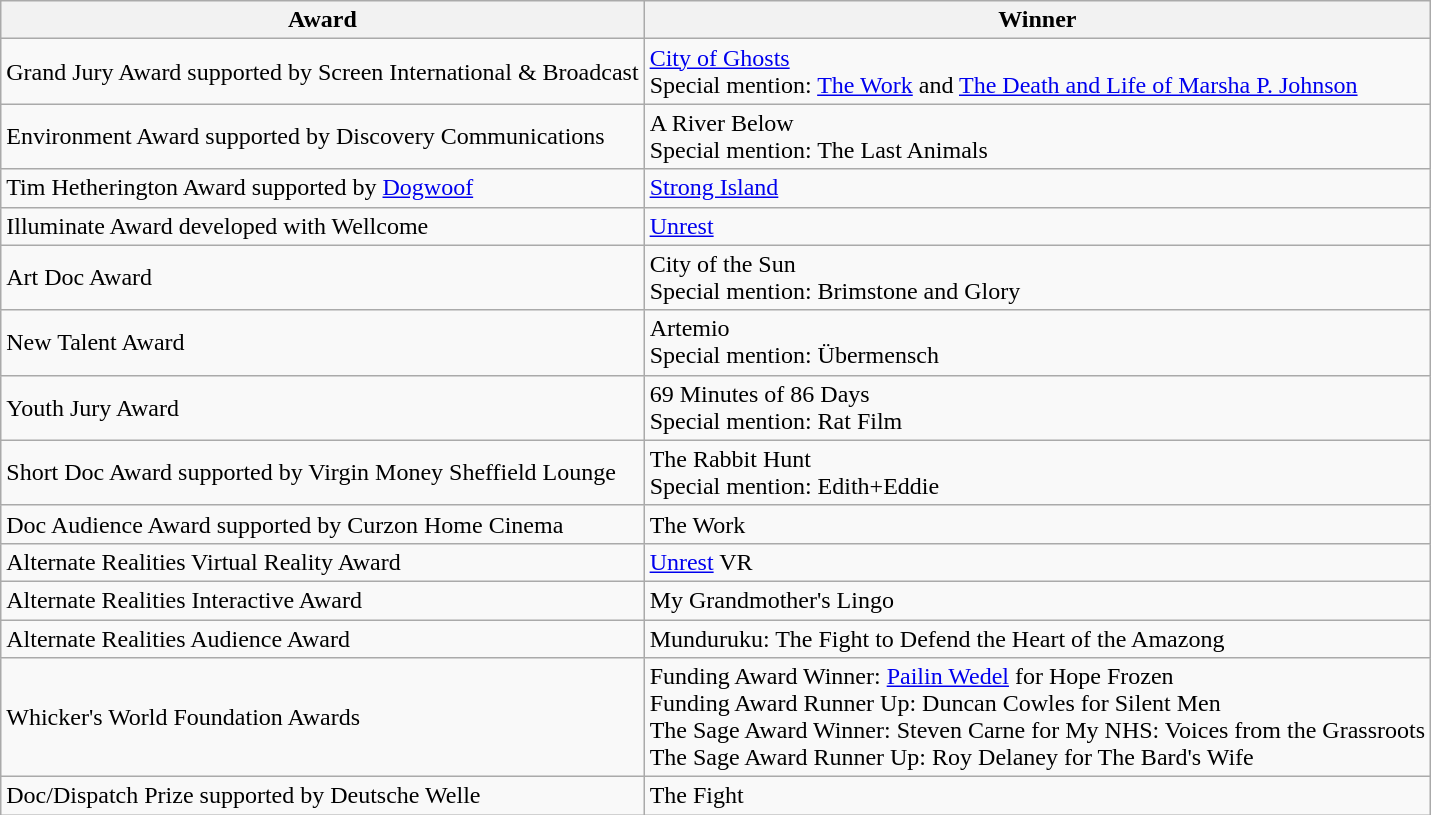<table class="wikitable">
<tr>
<th><strong>Award</strong></th>
<th><strong>Winner</strong></th>
</tr>
<tr>
<td>Grand Jury Award supported by Screen International & Broadcast</td>
<td><a href='#'>City of Ghosts</a><br>Special mention: <a href='#'>The Work</a> and <a href='#'>The Death and Life of Marsha P. Johnson</a></td>
</tr>
<tr>
<td>Environment Award supported by Discovery Communications</td>
<td>A River Below<br>Special mention: The Last Animals</td>
</tr>
<tr>
<td>Tim Hetherington Award supported by <a href='#'>Dogwoof</a></td>
<td><a href='#'>Strong Island</a></td>
</tr>
<tr>
<td>Illuminate Award developed with Wellcome</td>
<td><a href='#'>Unrest</a></td>
</tr>
<tr>
<td>Art Doc Award</td>
<td>City of the Sun<br>Special mention: Brimstone and Glory</td>
</tr>
<tr>
<td>New Talent Award</td>
<td>Artemio<br>Special mention: Übermensch</td>
</tr>
<tr>
<td>Youth Jury Award</td>
<td>69 Minutes of 86 Days<br>Special mention: Rat Film</td>
</tr>
<tr>
<td>Short Doc Award supported by Virgin Money Sheffield Lounge</td>
<td>The Rabbit Hunt<br>Special mention: Edith+Eddie</td>
</tr>
<tr>
<td>Doc Audience Award supported by Curzon Home Cinema</td>
<td>The Work</td>
</tr>
<tr>
<td>Alternate Realities Virtual Reality Award</td>
<td><a href='#'>Unrest</a> VR</td>
</tr>
<tr>
<td>Alternate Realities Interactive Award</td>
<td>My Grandmother's Lingo</td>
</tr>
<tr>
<td>Alternate Realities Audience Award</td>
<td>Munduruku: The Fight to Defend the Heart of the Amazong</td>
</tr>
<tr>
<td>Whicker's World Foundation Awards</td>
<td>Funding Award Winner: <a href='#'>Pailin Wedel</a> for Hope Frozen<br>Funding Award Runner Up: Duncan Cowles for Silent Men<br>The Sage Award Winner: Steven Carne for My NHS: Voices from the Grassroots<br>The Sage Award Runner Up: Roy Delaney for The Bard's Wife</td>
</tr>
<tr>
<td>Doc/Dispatch Prize supported by Deutsche Welle</td>
<td>The Fight</td>
</tr>
</table>
